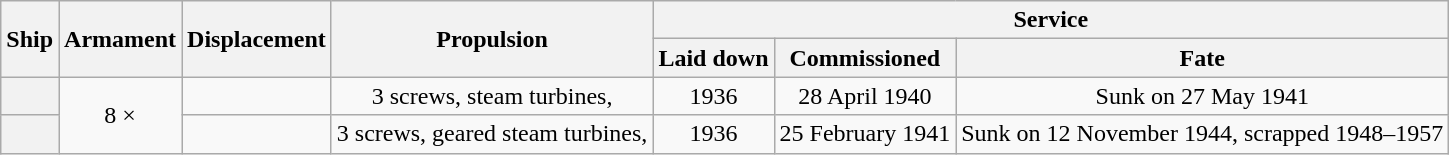<table class="wikitable plainrowheaders" style="text-align: center;">
<tr valign="center">
<th scope="col" rowspan="2">Ship</th>
<th scope="col" rowspan="2">Armament</th>
<th scope="col" rowspan="2">Displacement</th>
<th scope="col" rowspan="2">Propulsion</th>
<th scope="col" colspan="3">Service</th>
</tr>
<tr valign="center">
<th scope="col">Laid down</th>
<th scope="col">Commissioned</th>
<th scope="col">Fate</th>
</tr>
<tr valign="center">
<th scope="row"></th>
<td rowspan="2">8 × </td>
<td></td>
<td>3 screws, steam turbines, </td>
<td>1936</td>
<td>28 April 1940</td>
<td>Sunk on 27 May 1941</td>
</tr>
<tr valign="center">
<th scope="row"></th>
<td></td>
<td>3 screws, geared steam turbines, </td>
<td>1936</td>
<td>25 February 1941</td>
<td>Sunk on 12 November 1944, scrapped 1948–1957</td>
</tr>
</table>
